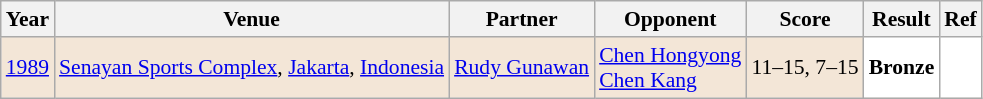<table class="sortable wikitable" style="font-size: 90%;">
<tr>
<th>Year</th>
<th>Venue</th>
<th>Partner</th>
<th>Opponent</th>
<th>Score</th>
<th>Result</th>
<th>Ref</th>
</tr>
<tr style="background:#F3E6D7">
<td align="center"><a href='#'>1989</a></td>
<td align="left"><a href='#'>Senayan Sports Complex</a>, <a href='#'>Jakarta</a>, <a href='#'>Indonesia</a></td>
<td align="left"> <a href='#'>Rudy Gunawan</a></td>
<td align="left"> <a href='#'>Chen Hongyong</a> <br>  <a href='#'>Chen Kang</a></td>
<td align="left">11–15, 7–15</td>
<td style="text-align:left; background:white"> <strong>Bronze</strong></td>
<td style="text-align:center; background:white"></td>
</tr>
</table>
